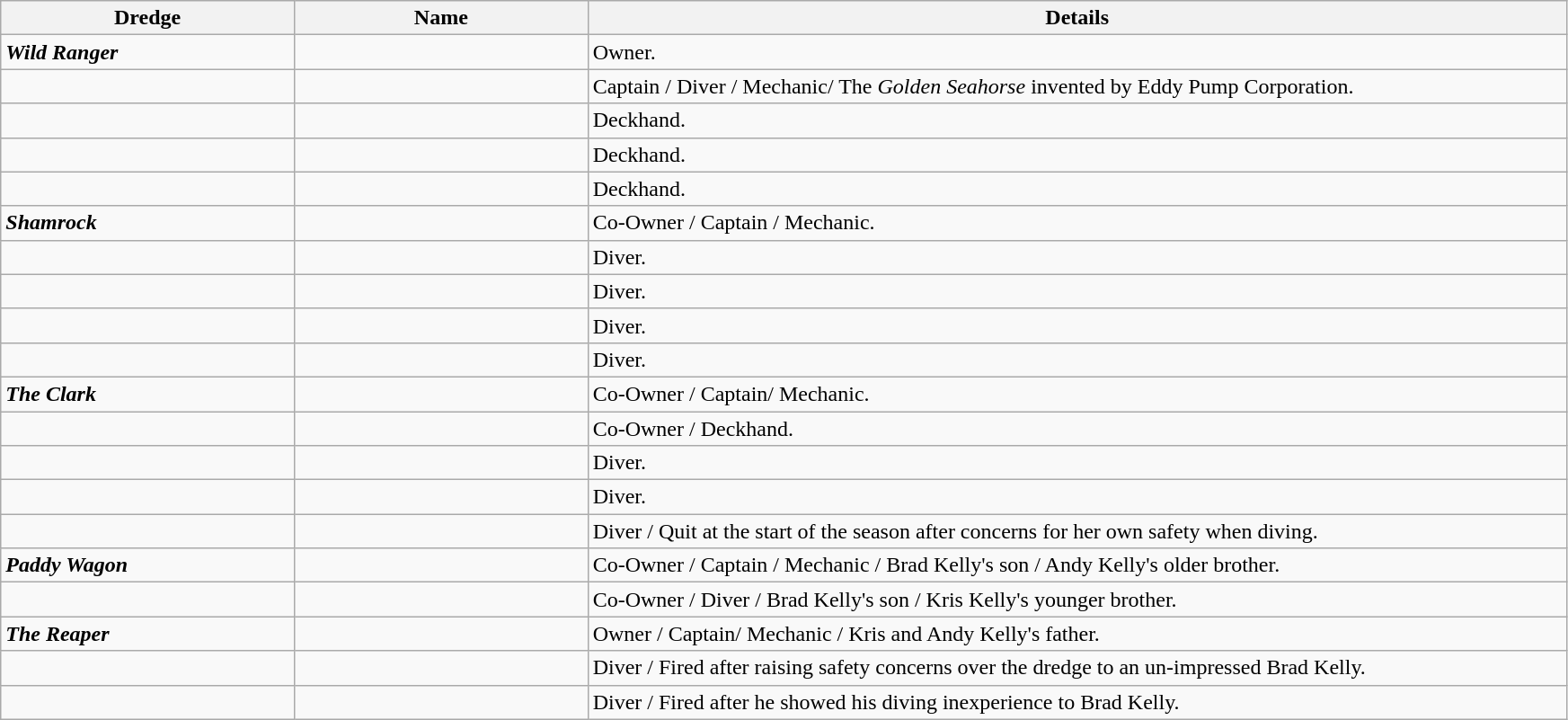<table class=wikitable>
<tr>
<th style="width:15%;">Dredge</th>
<th style="width:15%;">Name</th>
<th colspan="12" style="width:50%;">Details</th>
</tr>
<tr>
<td><strong><em>Wild Ranger</em></strong></td>
<td></td>
<td>Owner.</td>
</tr>
<tr>
<td></td>
<td></td>
<td>Captain / Diver / Mechanic/ The <em>Golden Seahorse</em> invented by Eddy Pump Corporation.</td>
</tr>
<tr>
<td></td>
<td></td>
<td>Deckhand.</td>
</tr>
<tr>
<td></td>
<td></td>
<td>Deckhand.</td>
</tr>
<tr>
<td></td>
<td></td>
<td>Deckhand.</td>
</tr>
<tr>
<td><strong><em>Shamrock</em></strong></td>
<td></td>
<td>Co-Owner / Captain / Mechanic.</td>
</tr>
<tr>
<td></td>
<td></td>
<td>Diver.</td>
</tr>
<tr>
<td></td>
<td></td>
<td>Diver.</td>
</tr>
<tr>
<td></td>
<td></td>
<td>Diver.</td>
</tr>
<tr>
<td></td>
<td></td>
<td>Diver.</td>
</tr>
<tr>
<td><strong><em>The Clark</em></strong></td>
<td></td>
<td>Co-Owner / Captain/ Mechanic.</td>
</tr>
<tr>
<td></td>
<td></td>
<td>Co-Owner / Deckhand.</td>
</tr>
<tr>
<td></td>
<td></td>
<td>Diver.</td>
</tr>
<tr>
<td></td>
<td></td>
<td>Diver.</td>
</tr>
<tr>
<td></td>
<td></td>
<td>Diver / Quit at the start of the season after concerns for her own safety when diving.</td>
</tr>
<tr>
<td><strong><em>Paddy Wagon</em></strong></td>
<td></td>
<td>Co-Owner / Captain / Mechanic / Brad Kelly's son / Andy Kelly's older brother.</td>
</tr>
<tr>
<td></td>
<td></td>
<td>Co-Owner / Diver / Brad Kelly's son / Kris Kelly's younger brother.</td>
</tr>
<tr>
<td><strong><em>The Reaper</em></strong></td>
<td></td>
<td>Owner / Captain/ Mechanic / Kris and Andy Kelly's father.</td>
</tr>
<tr>
<td></td>
<td></td>
<td>Diver / Fired after raising safety concerns over the dredge to an un-impressed Brad Kelly.</td>
</tr>
<tr>
<td></td>
<td></td>
<td>Diver / Fired after he showed his diving inexperience to Brad Kelly.</td>
</tr>
</table>
